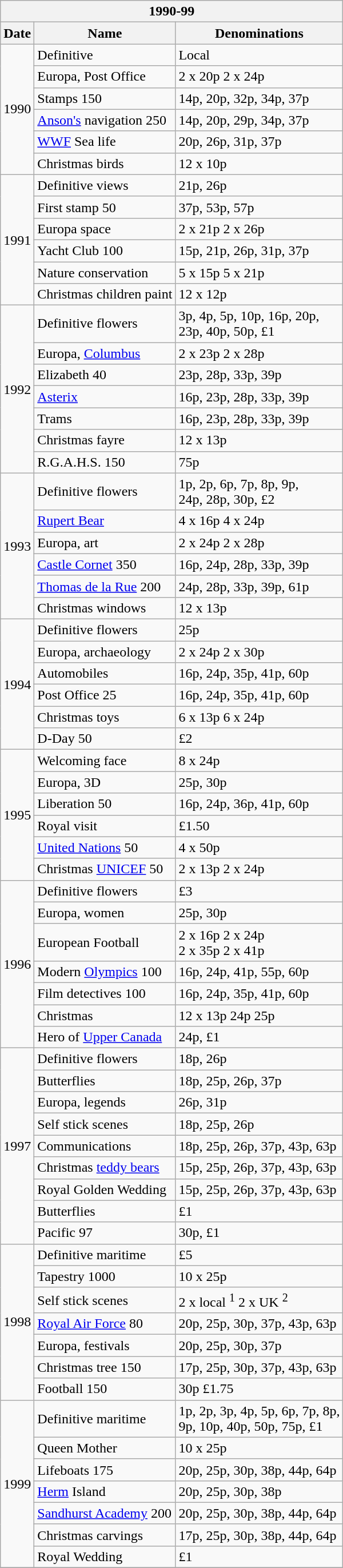<table class="wikitable">
<tr>
<th colspan=3>1990-99</th>
</tr>
<tr>
<th>Date</th>
<th>Name</th>
<th>Denominations</th>
</tr>
<tr>
<td rowspan="6">1990</td>
<td>Definitive</td>
<td>Local</td>
</tr>
<tr>
<td>Europa, Post Office</td>
<td>2 x 20p 2 x 24p</td>
</tr>
<tr>
<td>Stamps 150</td>
<td>14p, 20p, 32p, 34p, 37p</td>
</tr>
<tr>
<td><a href='#'>Anson's</a> navigation 250</td>
<td>14p, 20p, 29p, 34p, 37p</td>
</tr>
<tr>
<td><a href='#'>WWF</a> Sea life</td>
<td>20p, 26p, 31p, 37p</td>
</tr>
<tr>
<td>Christmas birds</td>
<td>12 x 10p</td>
</tr>
<tr>
<td rowspan="6">1991</td>
<td>Definitive views</td>
<td>21p, 26p</td>
</tr>
<tr>
<td>First stamp 50</td>
<td>37p, 53p, 57p</td>
</tr>
<tr>
<td>Europa space</td>
<td>2 x 21p 2 x 26p</td>
</tr>
<tr>
<td>Yacht Club 100</td>
<td>15p, 21p, 26p, 31p, 37p</td>
</tr>
<tr>
<td>Nature conservation</td>
<td>5 x 15p 5 x 21p</td>
</tr>
<tr>
<td>Christmas children paint</td>
<td>12 x 12p</td>
</tr>
<tr>
<td rowspan="7">1992</td>
<td>Definitive flowers</td>
<td>3p, 4p, 5p, 10p, 16p, 20p,<br> 23p, 40p, 50p, £1</td>
</tr>
<tr>
<td>Europa, <a href='#'>Columbus</a></td>
<td>2 x 23p 2 x 28p</td>
</tr>
<tr>
<td>Elizabeth 40</td>
<td>23p, 28p, 33p, 39p</td>
</tr>
<tr>
<td><a href='#'>Asterix</a></td>
<td>16p, 23p, 28p, 33p, 39p</td>
</tr>
<tr>
<td>Trams</td>
<td>16p, 23p, 28p, 33p, 39p</td>
</tr>
<tr>
<td>Christmas fayre</td>
<td>12 x 13p</td>
</tr>
<tr>
<td>R.G.A.H.S. 150</td>
<td>75p</td>
</tr>
<tr>
<td rowspan="6">1993</td>
<td>Definitive flowers</td>
<td>1p, 2p, 6p, 7p, 8p, 9p, <br>24p, 28p, 30p, £2</td>
</tr>
<tr>
<td><a href='#'>Rupert Bear</a></td>
<td>4 x 16p 4 x 24p</td>
</tr>
<tr>
<td>Europa, art</td>
<td>2 x 24p 2 x 28p</td>
</tr>
<tr>
<td><a href='#'>Castle Cornet</a> 350</td>
<td>16p, 24p, 28p, 33p, 39p</td>
</tr>
<tr>
<td><a href='#'>Thomas de la Rue</a> 200</td>
<td>24p, 28p, 33p, 39p, 61p</td>
</tr>
<tr>
<td>Christmas windows</td>
<td>12 x 13p</td>
</tr>
<tr>
<td rowspan="6">1994</td>
<td>Definitive flowers</td>
<td>25p</td>
</tr>
<tr>
<td>Europa, archaeology</td>
<td>2 x 24p 2 x 30p</td>
</tr>
<tr>
<td>Automobiles</td>
<td>16p, 24p, 35p, 41p, 60p</td>
</tr>
<tr>
<td>Post Office 25</td>
<td>16p, 24p, 35p, 41p, 60p</td>
</tr>
<tr>
<td>Christmas toys</td>
<td>6 x 13p 6 x 24p</td>
</tr>
<tr>
<td>D-Day 50</td>
<td>£2</td>
</tr>
<tr>
<td rowspan="6">1995</td>
<td>Welcoming face</td>
<td>8 x 24p</td>
</tr>
<tr>
<td>Europa, 3D</td>
<td>25p, 30p</td>
</tr>
<tr>
<td>Liberation 50</td>
<td>16p, 24p, 36p, 41p, 60p</td>
</tr>
<tr>
<td>Royal visit</td>
<td>£1.50</td>
</tr>
<tr>
<td><a href='#'>United Nations</a> 50</td>
<td>4 x 50p</td>
</tr>
<tr>
<td>Christmas <a href='#'>UNICEF</a> 50</td>
<td>2 x 13p 2 x 24p</td>
</tr>
<tr>
<td rowspan="7">1996</td>
<td>Definitive flowers</td>
<td>£3</td>
</tr>
<tr>
<td>Europa, women</td>
<td>25p, 30p</td>
</tr>
<tr>
<td>European Football</td>
<td>2 x 16p 2 x 24p <br>2 x 35p 2 x 41p</td>
</tr>
<tr>
<td>Modern <a href='#'>Olympics</a> 100</td>
<td>16p, 24p, 41p, 55p, 60p</td>
</tr>
<tr>
<td>Film detectives 100</td>
<td>16p, 24p, 35p, 41p, 60p</td>
</tr>
<tr>
<td>Christmas</td>
<td>12 x 13p 24p 25p</td>
</tr>
<tr>
<td>Hero of <a href='#'>Upper Canada</a></td>
<td>24p, £1</td>
</tr>
<tr>
<td rowspan="9">1997</td>
<td>Definitive flowers</td>
<td>18p, 26p</td>
</tr>
<tr>
<td>Butterflies</td>
<td>18p, 25p, 26p, 37p</td>
</tr>
<tr>
<td>Europa, legends</td>
<td>26p, 31p</td>
</tr>
<tr>
<td>Self stick scenes</td>
<td>18p, 25p, 26p</td>
</tr>
<tr>
<td>Communications</td>
<td>18p, 25p, 26p, 37p, 43p, 63p</td>
</tr>
<tr>
<td>Christmas <a href='#'>teddy bears</a></td>
<td>15p, 25p, 26p, 37p, 43p, 63p</td>
</tr>
<tr>
<td>Royal Golden Wedding</td>
<td>15p, 25p, 26p, 37p, 43p, 63p</td>
</tr>
<tr>
<td>Butterflies</td>
<td>£1</td>
</tr>
<tr>
<td>Pacific 97</td>
<td>30p,  £1</td>
</tr>
<tr>
<td rowspan="7">1998</td>
<td>Definitive maritime</td>
<td>£5</td>
</tr>
<tr>
<td>Tapestry 1000</td>
<td>10 x 25p</td>
</tr>
<tr>
<td>Self stick scenes</td>
<td>2 x local <sup>1</sup> 2 x UK <sup>2</sup></td>
</tr>
<tr>
<td><a href='#'>Royal Air Force</a> 80</td>
<td>20p, 25p, 30p, 37p, 43p, 63p</td>
</tr>
<tr>
<td>Europa, festivals</td>
<td>20p, 25p, 30p, 37p</td>
</tr>
<tr>
<td>Christmas tree 150</td>
<td>17p, 25p, 30p, 37p, 43p, 63p</td>
</tr>
<tr>
<td>Football 150</td>
<td>30p £1.75</td>
</tr>
<tr>
<td rowspan="7">1999</td>
<td>Definitive maritime</td>
<td>1p, 2p, 3p, 4p, 5p, 6p, 7p, 8p, <br>9p, 10p, 40p, 50p, 75p, £1</td>
</tr>
<tr>
<td>Queen Mother</td>
<td>10 x 25p</td>
</tr>
<tr>
<td>Lifeboats 175</td>
<td>20p, 25p, 30p, 38p, 44p, 64p</td>
</tr>
<tr>
<td><a href='#'>Herm</a> Island</td>
<td>20p, 25p, 30p, 38p</td>
</tr>
<tr>
<td><a href='#'>Sandhurst Academy</a> 200</td>
<td>20p, 25p, 30p, 38p, 44p, 64p</td>
</tr>
<tr>
<td>Christmas carvings</td>
<td>17p, 25p, 30p, 38p, 44p, 64p</td>
</tr>
<tr>
<td>Royal Wedding</td>
<td>£1</td>
</tr>
<tr>
</tr>
</table>
